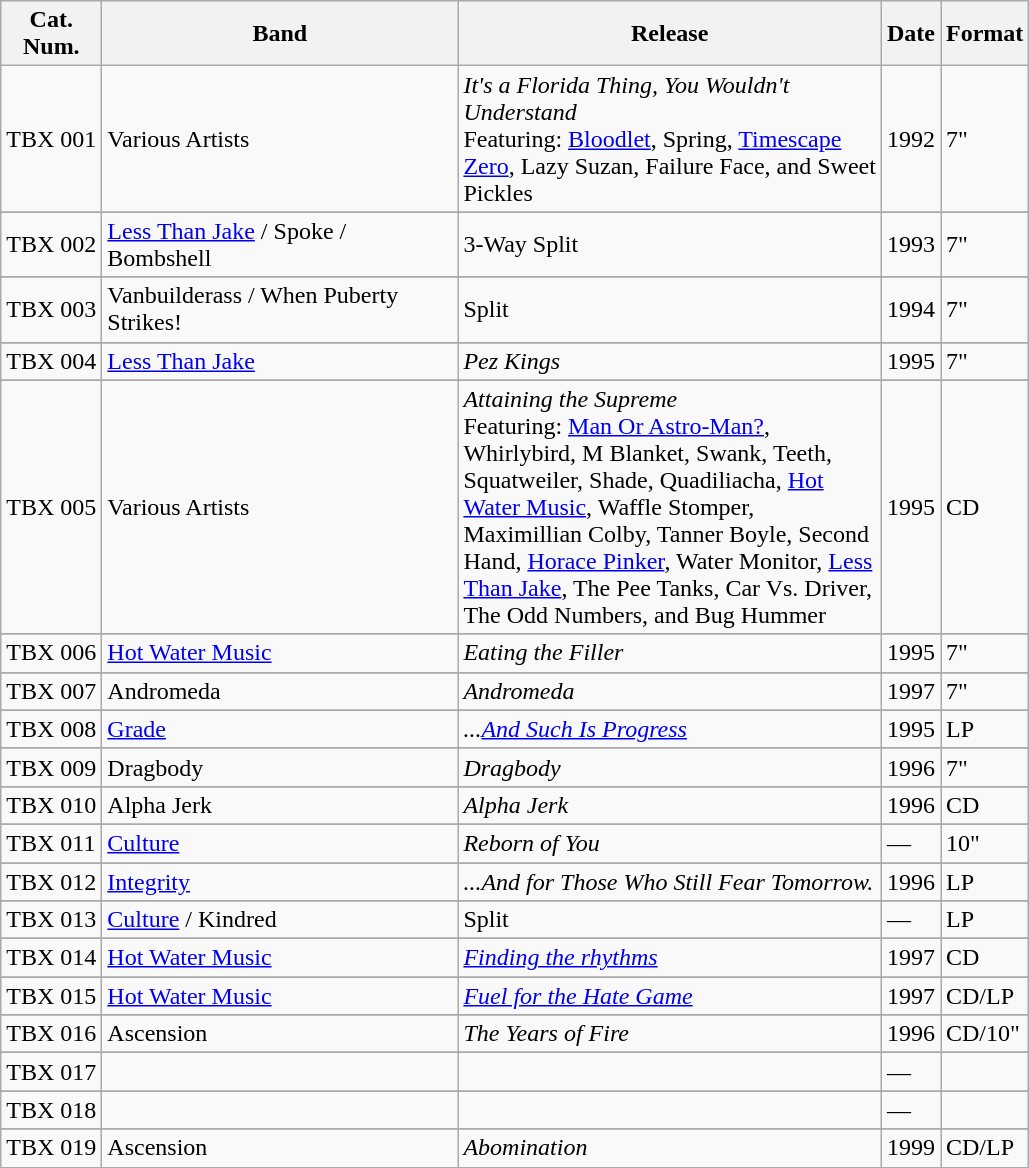<table class="wikitable" style="margin:">
<tr>
<th width="60" rowspan="1">Cat. Num.</th>
<th Width="230" rowspan="1">Band</th>
<th width="275" rowspan="1">Release</th>
<th width="30" rowspan="1">Date</th>
<th width="45" rowspan="1">Format</th>
</tr>
<tr>
<td>TBX 001</td>
<td>Various Artists</td>
<td><em>It's a Florida Thing, You Wouldn't Understand</em><br>Featuring: <a href='#'>Bloodlet</a>, Spring, <a href='#'>Timescape Zero</a>, Lazy Suzan, Failure Face, and Sweet Pickles</td>
<td>1992</td>
<td>7"</td>
</tr>
<tr>
</tr>
<tr>
<td>TBX 002</td>
<td><a href='#'>Less Than Jake</a> / Spoke / Bombshell</td>
<td>3-Way Split</td>
<td>1993</td>
<td>7"</td>
</tr>
<tr>
</tr>
<tr>
<td>TBX 003</td>
<td>Vanbuilderass / When Puberty Strikes!</td>
<td>Split</td>
<td>1994</td>
<td>7"</td>
</tr>
<tr>
</tr>
<tr>
<td>TBX 004</td>
<td><a href='#'>Less Than Jake</a></td>
<td><em>Pez Kings</em></td>
<td>1995</td>
<td>7"</td>
</tr>
<tr>
</tr>
<tr>
<td>TBX 005</td>
<td>Various Artists</td>
<td><em>Attaining the Supreme</em><br>Featuring: <a href='#'>Man Or Astro-Man?</a>, Whirlybird, M Blanket, Swank, Teeth, Squatweiler, Shade, Quadiliacha, <a href='#'>Hot Water Music</a>, Waffle Stomper, Maximillian Colby, Tanner Boyle, Second Hand, <a href='#'>Horace Pinker</a>, Water Monitor, <a href='#'>Less Than Jake</a>, The Pee Tanks, Car Vs. Driver, The Odd Numbers, and Bug Hummer</td>
<td>1995</td>
<td>CD</td>
</tr>
<tr>
</tr>
<tr>
<td>TBX 006</td>
<td><a href='#'>Hot Water Music</a></td>
<td><em>Eating the Filler</em></td>
<td>1995</td>
<td>7"</td>
</tr>
<tr>
</tr>
<tr>
<td>TBX 007</td>
<td>Andromeda</td>
<td><em>Andromeda</em></td>
<td>1997</td>
<td>7"</td>
</tr>
<tr>
</tr>
<tr>
<td>TBX 008</td>
<td><a href='#'>Grade</a></td>
<td><em>...<a href='#'>And Such Is Progress</a></em></td>
<td>1995</td>
<td>LP</td>
</tr>
<tr>
</tr>
<tr>
<td>TBX 009</td>
<td>Dragbody</td>
<td><em>Dragbody</em></td>
<td>1996</td>
<td>7"</td>
</tr>
<tr>
</tr>
<tr>
<td>TBX 010</td>
<td>Alpha Jerk</td>
<td><em>Alpha Jerk</em></td>
<td>1996</td>
<td>CD</td>
</tr>
<tr>
</tr>
<tr>
<td>TBX 011</td>
<td><a href='#'>Culture</a></td>
<td><em>Reborn of You</em></td>
<td>—</td>
<td>10"</td>
</tr>
<tr>
</tr>
<tr>
<td>TBX 012</td>
<td><a href='#'>Integrity</a></td>
<td><em>...And for Those Who Still Fear Tomorrow.</em></td>
<td>1996</td>
<td>LP</td>
</tr>
<tr>
</tr>
<tr>
<td>TBX 013</td>
<td><a href='#'>Culture</a> / Kindred</td>
<td>Split</td>
<td>—</td>
<td>LP</td>
</tr>
<tr>
</tr>
<tr>
<td>TBX 014</td>
<td><a href='#'>Hot Water Music</a></td>
<td><em><a href='#'>Finding the rhythms</a></em></td>
<td>1997</td>
<td>CD</td>
</tr>
<tr>
</tr>
<tr>
<td>TBX 015</td>
<td><a href='#'>Hot Water Music</a></td>
<td><em><a href='#'>Fuel for the Hate Game</a></em></td>
<td>1997</td>
<td>CD/LP</td>
</tr>
<tr>
</tr>
<tr>
<td>TBX 016</td>
<td>Ascension</td>
<td><em>The Years of Fire</em></td>
<td>1996</td>
<td>CD/10"</td>
</tr>
<tr>
</tr>
<tr>
<td>TBX 017</td>
<td></td>
<td></td>
<td>—</td>
<td></td>
</tr>
<tr>
</tr>
<tr>
<td>TBX 018</td>
<td></td>
<td></td>
<td>—</td>
<td></td>
</tr>
<tr>
</tr>
<tr>
<td>TBX 019</td>
<td>Ascension</td>
<td><em>Abomination</em></td>
<td>1999</td>
<td>CD/LP</td>
</tr>
<tr>
</tr>
</table>
